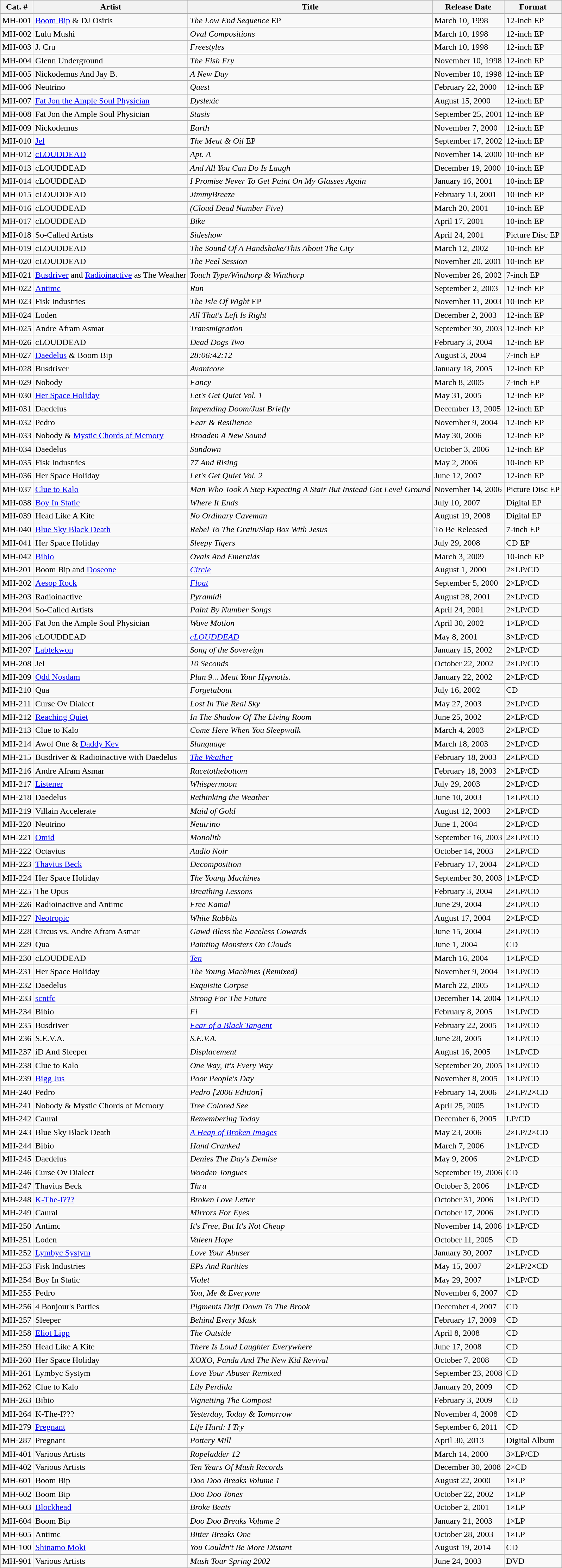<table class="wikitable sortable" border="1">
<tr>
<th>Cat. #</th>
<th>Artist</th>
<th>Title</th>
<th>Release Date</th>
<th>Format</th>
</tr>
<tr>
<td>MH-001</td>
<td><a href='#'>Boom Bip</a> & DJ Osiris</td>
<td><em>The Low End Sequence</em> EP</td>
<td>March 10, 1998</td>
<td>12-inch EP</td>
</tr>
<tr>
<td>MH-002</td>
<td>Lulu Mushi</td>
<td><em>Oval Compositions</em></td>
<td>March 10, 1998</td>
<td>12-inch EP</td>
</tr>
<tr>
<td>MH-003</td>
<td>J. Cru</td>
<td><em>Freestyles</em></td>
<td>March 10, 1998</td>
<td>12-inch EP</td>
</tr>
<tr>
<td>MH-004</td>
<td>Glenn Underground</td>
<td><em>The Fish Fry</em></td>
<td>November 10, 1998</td>
<td>12-inch EP</td>
</tr>
<tr>
<td>MH-005</td>
<td>Nickodemus And Jay B.</td>
<td><em>A New Day</em></td>
<td>November 10, 1998</td>
<td>12-inch EP</td>
</tr>
<tr>
<td>MH-006</td>
<td>Neutrino</td>
<td><em>Quest</em></td>
<td>February 22, 2000</td>
<td>12-inch EP</td>
</tr>
<tr>
<td>MH-007</td>
<td><a href='#'>Fat Jon the Ample Soul Physician</a></td>
<td><em>Dyslexic</em></td>
<td>August 15, 2000</td>
<td>12-inch EP</td>
</tr>
<tr>
<td>MH-008</td>
<td>Fat Jon the Ample Soul Physician</td>
<td><em>Stasis</em></td>
<td>September 25, 2001</td>
<td>12-inch EP</td>
</tr>
<tr>
<td>MH-009</td>
<td>Nickodemus</td>
<td><em>Earth</em></td>
<td>November 7, 2000</td>
<td>12-inch EP</td>
</tr>
<tr>
<td>MH-010</td>
<td><a href='#'>Jel</a></td>
<td><em>The Meat & Oil</em> EP</td>
<td>September 17, 2002</td>
<td>12-inch EP</td>
</tr>
<tr>
<td>MH-012</td>
<td><a href='#'>cLOUDDEAD</a></td>
<td><em>Apt. A</em></td>
<td>November 14, 2000</td>
<td>10-inch EP</td>
</tr>
<tr>
<td>MH-013</td>
<td>cLOUDDEAD</td>
<td><em>And All You Can Do Is Laugh</em></td>
<td>December 19, 2000</td>
<td>10-inch EP</td>
</tr>
<tr>
<td>MH-014</td>
<td>cLOUDDEAD</td>
<td><em>I Promise Never To Get Paint On My Glasses Again</em></td>
<td>January 16, 2001</td>
<td>10-inch EP</td>
</tr>
<tr>
<td>MH-015</td>
<td>cLOUDDEAD</td>
<td><em>JimmyBreeze</em></td>
<td>February 13, 2001</td>
<td>10-inch EP</td>
</tr>
<tr>
<td>MH-016</td>
<td>cLOUDDEAD</td>
<td><em>(Cloud Dead Number Five)</em></td>
<td>March 20, 2001</td>
<td>10-inch EP</td>
</tr>
<tr>
<td>MH-017</td>
<td>cLOUDDEAD</td>
<td><em>Bike</em></td>
<td>April 17, 2001</td>
<td>10-inch EP</td>
</tr>
<tr>
<td>MH-018</td>
<td>So-Called Artists</td>
<td><em>Sideshow</em></td>
<td>April 24, 2001</td>
<td>Picture Disc EP</td>
</tr>
<tr>
<td>MH-019</td>
<td>cLOUDDEAD</td>
<td><em>The Sound Of A Handshake/This About The City</em></td>
<td>March 12, 2002</td>
<td>10-inch EP</td>
</tr>
<tr>
<td>MH-020</td>
<td>cLOUDDEAD</td>
<td><em>The Peel Session</em></td>
<td>November 20, 2001</td>
<td>10-inch EP</td>
</tr>
<tr>
<td>MH-021</td>
<td><a href='#'>Busdriver</a> and <a href='#'>Radioinactive</a> as The Weather</td>
<td><em>Touch Type/Winthorp & Winthorp</em></td>
<td>November 26, 2002</td>
<td>7-inch EP</td>
</tr>
<tr>
<td>MH-022</td>
<td><a href='#'>Antimc</a></td>
<td><em>Run</em></td>
<td>September 2, 2003</td>
<td>12-inch EP</td>
</tr>
<tr>
<td>MH-023</td>
<td>Fisk Industries</td>
<td><em>The Isle Of Wight</em> EP</td>
<td>November 11, 2003</td>
<td>10-inch EP</td>
</tr>
<tr>
<td>MH-024</td>
<td>Loden</td>
<td><em>All That's Left Is Right</em></td>
<td>December 2, 2003</td>
<td>12-inch EP</td>
</tr>
<tr>
<td>MH-025</td>
<td>Andre Afram Asmar</td>
<td><em>Transmigration</em></td>
<td>September 30, 2003</td>
<td>12-inch EP</td>
</tr>
<tr>
<td>MH-026</td>
<td>cLOUDDEAD</td>
<td><em>Dead Dogs Two</em></td>
<td>February 3, 2004</td>
<td>12-inch EP</td>
</tr>
<tr>
<td>MH-027</td>
<td><a href='#'>Daedelus</a> & Boom Bip</td>
<td><em>28:06:42:12</em></td>
<td>August 3, 2004</td>
<td>7-inch EP</td>
</tr>
<tr>
<td>MH-028</td>
<td>Busdriver</td>
<td><em>Avantcore</em></td>
<td>January 18, 2005</td>
<td>12-inch EP</td>
</tr>
<tr>
<td>MH-029</td>
<td>Nobody</td>
<td><em>Fancy</em></td>
<td>March 8, 2005</td>
<td>7-inch EP</td>
</tr>
<tr>
<td>MH-030</td>
<td><a href='#'>Her Space Holiday</a></td>
<td><em>Let's Get Quiet Vol. 1</em></td>
<td>May 31, 2005</td>
<td>12-inch EP</td>
</tr>
<tr>
<td>MH-031</td>
<td>Daedelus</td>
<td><em>Impending Doom/Just Briefly</em></td>
<td>December 13, 2005</td>
<td>12-inch EP</td>
</tr>
<tr>
<td>MH-032</td>
<td>Pedro</td>
<td><em>Fear & Resilience</em></td>
<td>November 9, 2004</td>
<td>12-inch EP</td>
</tr>
<tr>
<td>MH-033</td>
<td>Nobody & <a href='#'>Mystic Chords of Memory</a></td>
<td><em>Broaden A New Sound</em></td>
<td>May 30, 2006</td>
<td>12-inch EP</td>
</tr>
<tr>
<td>MH-034</td>
<td>Daedelus</td>
<td><em>Sundown</em></td>
<td>October 3, 2006</td>
<td>12-inch EP</td>
</tr>
<tr>
<td>MH-035</td>
<td>Fisk Industries</td>
<td><em>77 And Rising</em></td>
<td>May 2, 2006</td>
<td>10-inch EP</td>
</tr>
<tr>
<td>MH-036</td>
<td>Her Space Holiday</td>
<td><em>Let's Get Quiet Vol. 2</em></td>
<td>June 12, 2007</td>
<td>12-inch EP</td>
</tr>
<tr>
<td>MH-037</td>
<td><a href='#'>Clue to Kalo</a></td>
<td><em>Man Who Took A Step Expecting A Stair But Instead Got Level Ground</em></td>
<td>November 14, 2006</td>
<td>Picture Disc EP</td>
</tr>
<tr>
<td>MH-038</td>
<td><a href='#'>Boy In Static</a></td>
<td><em>Where It Ends</em></td>
<td>July 10, 2007</td>
<td>Digital EP</td>
</tr>
<tr>
<td>MH-039</td>
<td>Head Like A Kite</td>
<td><em>No Ordinary Caveman</em></td>
<td>August 19, 2008</td>
<td>Digital EP</td>
</tr>
<tr>
<td>MH-040</td>
<td><a href='#'>Blue Sky Black Death</a></td>
<td><em>Rebel To The Grain/Slap Box With Jesus</em></td>
<td>To Be Released</td>
<td>7-inch EP</td>
</tr>
<tr>
<td>MH-041</td>
<td>Her Space Holiday</td>
<td><em>Sleepy Tigers</em></td>
<td>July 29, 2008</td>
<td>CD EP</td>
</tr>
<tr>
<td>MH-042</td>
<td><a href='#'>Bibio</a></td>
<td><em>Ovals And Emeralds</em></td>
<td>March 3, 2009</td>
<td>10-inch EP</td>
</tr>
<tr>
<td>MH-201</td>
<td>Boom Bip and <a href='#'>Doseone</a></td>
<td><a href='#'><em>Circle</em></a></td>
<td>August 1, 2000</td>
<td>2×LP/CD</td>
</tr>
<tr>
<td>MH-202</td>
<td><a href='#'>Aesop Rock</a></td>
<td><a href='#'><em>Float</em></a></td>
<td>September 5, 2000</td>
<td>2×LP/CD</td>
</tr>
<tr>
<td>MH-203</td>
<td>Radioinactive</td>
<td><em>Pyramidi</em></td>
<td>August 28, 2001</td>
<td>2×LP/CD</td>
</tr>
<tr>
<td>MH-204</td>
<td>So-Called Artists</td>
<td><em>Paint By Number Songs</em></td>
<td>April 24, 2001</td>
<td>2×LP/CD</td>
</tr>
<tr>
<td>MH-205</td>
<td>Fat Jon the Ample Soul Physician</td>
<td><em>Wave Motion</em></td>
<td>April 30, 2002</td>
<td>1×LP/CD</td>
</tr>
<tr>
<td>MH-206</td>
<td>cLOUDDEAD</td>
<td><a href='#'><em>cLOUDDEAD</em></a></td>
<td>May 8, 2001</td>
<td>3×LP/CD</td>
</tr>
<tr>
<td>MH-207</td>
<td><a href='#'>Labtekwon</a></td>
<td><em>Song of the Sovereign</em></td>
<td>January 15, 2002</td>
<td>2×LP/CD</td>
</tr>
<tr>
<td>MH-208</td>
<td>Jel</td>
<td><em>10 Seconds</em></td>
<td>October 22, 2002</td>
<td>2×LP/CD</td>
</tr>
<tr>
<td>MH-209</td>
<td><a href='#'>Odd Nosdam</a></td>
<td><em>Plan 9... Meat Your Hypnotis.</em></td>
<td>January 22, 2002</td>
<td>2×LP/CD</td>
</tr>
<tr>
<td>MH-210</td>
<td>Qua</td>
<td><em>Forgetabout</em></td>
<td>July 16, 2002</td>
<td>CD</td>
</tr>
<tr>
<td>MH-211</td>
<td>Curse Ov Dialect</td>
<td><em>Lost In The Real Sky</em></td>
<td>May 27, 2003</td>
<td>2×LP/CD</td>
</tr>
<tr>
<td>MH-212</td>
<td><a href='#'>Reaching Quiet</a></td>
<td><em>In The Shadow Of The Living Room</em></td>
<td>June 25, 2002</td>
<td>2×LP/CD</td>
</tr>
<tr>
<td>MH-213</td>
<td>Clue to Kalo</td>
<td><em>Come Here When You Sleepwalk</em></td>
<td>March 4, 2003</td>
<td>2×LP/CD</td>
</tr>
<tr>
<td>MH-214</td>
<td>Awol One & <a href='#'>Daddy Kev</a></td>
<td><em>Slanguage</em></td>
<td>March 18, 2003</td>
<td>2×LP/CD</td>
</tr>
<tr>
<td>MH-215</td>
<td>Busdriver & Radioinactive with Daedelus</td>
<td><a href='#'><em>The Weather</em></a></td>
<td>February 18, 2003</td>
<td>2×LP/CD</td>
</tr>
<tr>
<td>MH-216</td>
<td>Andre Afram Asmar</td>
<td><em>Racetothebottom</em></td>
<td>February 18, 2003</td>
<td>2×LP/CD</td>
</tr>
<tr>
<td>MH-217</td>
<td><a href='#'>Listener</a></td>
<td><em>Whispermoon</em></td>
<td>July 29, 2003</td>
<td>2×LP/CD</td>
</tr>
<tr>
<td>MH-218</td>
<td>Daedelus</td>
<td><em>Rethinking the Weather</em></td>
<td>June 10, 2003</td>
<td>1×LP/CD</td>
</tr>
<tr>
<td>MH-219</td>
<td>Villain Accelerate</td>
<td><em>Maid of Gold</em></td>
<td>August 12, 2003</td>
<td>2×LP/CD</td>
</tr>
<tr>
<td>MH-220</td>
<td>Neutrino</td>
<td><em>Neutrino</em></td>
<td>June 1, 2004</td>
<td>2×LP/CD</td>
</tr>
<tr>
<td>MH-221</td>
<td><a href='#'>Omid</a></td>
<td><em>Monolith</em></td>
<td>September 16, 2003</td>
<td>2×LP/CD</td>
</tr>
<tr>
<td>MH-222</td>
<td>Octavius</td>
<td><em>Audio Noir</em></td>
<td>October 14, 2003</td>
<td>2×LP/CD</td>
</tr>
<tr>
<td>MH-223</td>
<td><a href='#'>Thavius Beck</a></td>
<td><em>Decomposition</em></td>
<td>February 17, 2004</td>
<td>2×LP/CD</td>
</tr>
<tr>
<td>MH-224</td>
<td>Her Space Holiday</td>
<td><em>The Young Machines</em></td>
<td>September 30, 2003</td>
<td>1×LP/CD</td>
</tr>
<tr>
<td>MH-225</td>
<td>The Opus</td>
<td><em>Breathing Lessons</em></td>
<td>February 3, 2004</td>
<td>2×LP/CD</td>
</tr>
<tr>
<td>MH-226</td>
<td>Radioinactive and Antimc</td>
<td><em>Free Kamal</em></td>
<td>June 29, 2004</td>
<td>2×LP/CD</td>
</tr>
<tr>
<td>MH-227</td>
<td><a href='#'>Neotropic</a></td>
<td><em>White Rabbits</em></td>
<td>August 17, 2004</td>
<td>2×LP/CD</td>
</tr>
<tr>
<td>MH-228</td>
<td>Circus vs. Andre Afram Asmar</td>
<td><em>Gawd Bless the Faceless Cowards</em></td>
<td>June 15, 2004</td>
<td>2×LP/CD</td>
</tr>
<tr>
<td>MH-229</td>
<td>Qua</td>
<td><em>Painting Monsters On Clouds</em></td>
<td>June 1, 2004</td>
<td>CD</td>
</tr>
<tr>
<td>MH-230</td>
<td>cLOUDDEAD</td>
<td><a href='#'><em>Ten</em></a></td>
<td>March 16, 2004</td>
<td>1×LP/CD</td>
</tr>
<tr>
<td>MH-231</td>
<td>Her Space Holiday</td>
<td><em>The Young Machines (Remixed)</em></td>
<td>November 9, 2004</td>
<td>1×LP/CD</td>
</tr>
<tr>
<td>MH-232</td>
<td>Daedelus</td>
<td><em>Exquisite Corpse</em></td>
<td>March 22, 2005</td>
<td>1×LP/CD</td>
</tr>
<tr>
<td>MH-233</td>
<td><a href='#'>scntfc</a></td>
<td><em>Strong For The Future</em></td>
<td>December 14, 2004</td>
<td>1×LP/CD</td>
</tr>
<tr>
<td>MH-234</td>
<td>Bibio</td>
<td><em>Fi</em></td>
<td>February 8, 2005</td>
<td>1×LP/CD</td>
</tr>
<tr>
<td>MH-235</td>
<td>Busdriver</td>
<td><em><a href='#'>Fear of a Black Tangent</a></em></td>
<td>February 22, 2005</td>
<td>1×LP/CD</td>
</tr>
<tr>
<td>MH-236</td>
<td>S.E.V.A.</td>
<td><em>S.E.V.A.</em></td>
<td>June 28, 2005</td>
<td>1×LP/CD</td>
</tr>
<tr>
<td>MH-237</td>
<td>iD And Sleeper</td>
<td><em>Displacement</em></td>
<td>August 16, 2005</td>
<td>1×LP/CD</td>
</tr>
<tr>
<td>MH-238</td>
<td>Clue to Kalo</td>
<td><em>One Way, It's Every Way</em></td>
<td>September 20, 2005</td>
<td>1×LP/CD</td>
</tr>
<tr>
<td>MH-239</td>
<td><a href='#'>Bigg Jus</a></td>
<td><em>Poor People's Day</em></td>
<td>November 8, 2005</td>
<td>1×LP/CD</td>
</tr>
<tr>
<td>MH-240</td>
<td>Pedro</td>
<td><em>Pedro [2006 Edition]</em></td>
<td>February 14, 2006</td>
<td>2×LP/2×CD</td>
</tr>
<tr>
<td>MH-241</td>
<td>Nobody & Mystic Chords of Memory</td>
<td><em>Tree Colored See</em></td>
<td>April 25, 2005</td>
<td>1×LP/CD</td>
</tr>
<tr>
<td>MH-242</td>
<td>Caural</td>
<td><em>Remembering Today</em></td>
<td>December 6, 2005</td>
<td>LP/CD</td>
</tr>
<tr>
<td>MH-243</td>
<td>Blue Sky Black Death</td>
<td><em><a href='#'>A Heap of Broken Images</a></em></td>
<td>May 23, 2006</td>
<td>2×LP/2×CD</td>
</tr>
<tr>
<td>MH-244</td>
<td>Bibio</td>
<td><em>Hand Cranked</em></td>
<td>March 7, 2006</td>
<td>1×LP/CD</td>
</tr>
<tr>
<td>MH-245</td>
<td>Daedelus</td>
<td><em>Denies The Day's Demise</em></td>
<td>May 9, 2006</td>
<td>2×LP/CD</td>
</tr>
<tr>
<td>MH-246</td>
<td>Curse Ov Dialect</td>
<td><em>Wooden Tongues</em></td>
<td>September 19, 2006</td>
<td>CD</td>
</tr>
<tr>
<td>MH-247</td>
<td>Thavius Beck</td>
<td><em>Thru</em></td>
<td>October 3, 2006</td>
<td>1×LP/CD</td>
</tr>
<tr>
<td>MH-248</td>
<td><a href='#'>K-The-I???</a></td>
<td><em>Broken Love Letter</em></td>
<td>October 31, 2006</td>
<td>1×LP/CD</td>
</tr>
<tr>
<td>MH-249</td>
<td>Caural</td>
<td><em>Mirrors For Eyes</em></td>
<td>October 17, 2006</td>
<td>2×LP/CD</td>
</tr>
<tr>
<td>MH-250</td>
<td>Antimc</td>
<td><em>It's Free, But It's Not Cheap</em></td>
<td>November 14, 2006</td>
<td>1×LP/CD</td>
</tr>
<tr>
<td>MH-251</td>
<td>Loden</td>
<td><em>Valeen Hope</em></td>
<td>October 11, 2005</td>
<td>CD</td>
</tr>
<tr>
<td>MH-252</td>
<td><a href='#'>Lymbyc Systym</a></td>
<td><em>Love Your Abuser</em></td>
<td>January 30, 2007</td>
<td>1×LP/CD</td>
</tr>
<tr>
<td>MH-253</td>
<td>Fisk Industries</td>
<td><em>EPs And Rarities</em></td>
<td>May 15, 2007</td>
<td>2×LP/2×CD</td>
</tr>
<tr>
<td>MH-254</td>
<td>Boy In Static</td>
<td><em>Violet</em></td>
<td>May 29, 2007</td>
<td>1×LP/CD</td>
</tr>
<tr>
<td>MH-255</td>
<td>Pedro</td>
<td><em>You, Me & Everyone</em></td>
<td>November 6, 2007</td>
<td>CD</td>
</tr>
<tr>
<td>MH-256</td>
<td>4 Bonjour's Parties</td>
<td><em>Pigments Drift Down To The Brook</em></td>
<td>December 4, 2007</td>
<td>CD</td>
</tr>
<tr>
<td>MH-257</td>
<td>Sleeper</td>
<td><em>Behind Every Mask</em></td>
<td>February 17, 2009</td>
<td>CD</td>
</tr>
<tr>
<td>MH-258</td>
<td><a href='#'>Eliot Lipp</a></td>
<td><em>The Outside</em></td>
<td>April 8, 2008</td>
<td>CD</td>
</tr>
<tr>
<td>MH-259</td>
<td>Head Like A Kite</td>
<td><em>There Is Loud Laughter Everywhere</em></td>
<td>June 17, 2008</td>
<td>CD</td>
</tr>
<tr>
<td>MH-260</td>
<td>Her Space Holiday</td>
<td><em>XOXO, Panda And The New Kid Revival</em></td>
<td>October 7, 2008</td>
<td>CD</td>
</tr>
<tr>
<td>MH-261</td>
<td>Lymbyc Systym</td>
<td><em>Love Your Abuser Remixed</em></td>
<td>September 23, 2008</td>
<td>CD</td>
</tr>
<tr>
<td>MH-262</td>
<td>Clue to Kalo</td>
<td><em>Lily Perdida</em></td>
<td>January 20, 2009</td>
<td>CD</td>
</tr>
<tr>
<td>MH-263</td>
<td>Bibio</td>
<td><em>Vignetting The Compost</em></td>
<td>February 3, 2009</td>
<td>CD</td>
</tr>
<tr>
<td>MH-264</td>
<td>K-The-I???</td>
<td><em>Yesterday, Today & Tomorrow</em></td>
<td>November 4, 2008</td>
<td>CD</td>
</tr>
<tr>
<td>MH-279</td>
<td><a href='#'>Pregnant</a></td>
<td><em>Life Hard: I Try</em></td>
<td>September 6, 2011</td>
<td>CD</td>
</tr>
<tr>
<td>MH-287</td>
<td>Pregnant</td>
<td><em>Pottery Mill</em></td>
<td>April 30, 2013</td>
<td>Digital Album</td>
</tr>
<tr>
<td>MH-401</td>
<td>Various Artists</td>
<td><em>Ropeladder 12</em></td>
<td>March 14, 2000</td>
<td>3×LP/CD</td>
</tr>
<tr>
<td>MH-402</td>
<td>Various Artists</td>
<td><em>Ten Years Of Mush Records</em></td>
<td>December 30, 2008</td>
<td>2×CD</td>
</tr>
<tr>
<td>MH-601</td>
<td>Boom Bip</td>
<td><em>Doo Doo Breaks Volume 1</em></td>
<td>August 22, 2000</td>
<td>1×LP</td>
</tr>
<tr>
<td>MH-602</td>
<td>Boom Bip</td>
<td><em>Doo Doo Tones</em></td>
<td>October 22, 2002</td>
<td>1×LP</td>
</tr>
<tr>
<td>MH-603</td>
<td><a href='#'>Blockhead</a></td>
<td><em>Broke Beats</em></td>
<td>October 2, 2001</td>
<td>1×LP</td>
</tr>
<tr>
<td>MH-604</td>
<td>Boom Bip</td>
<td><em>Doo Doo Breaks Volume 2</em></td>
<td>January 21, 2003</td>
<td>1×LP</td>
</tr>
<tr>
<td>MH-605</td>
<td>Antimc</td>
<td><em>Bitter Breaks One</em></td>
<td>October 28, 2003</td>
<td>1×LP</td>
</tr>
<tr>
<td>MH-100</td>
<td><a href='#'>Shinamo Moki</a></td>
<td><em>You Couldn't Be More Distant</em></td>
<td>August 19, 2014</td>
<td>CD</td>
</tr>
<tr>
<td>MH-901</td>
<td>Various Artists</td>
<td><em>Mush Tour Spring 2002</em></td>
<td>June 24, 2003</td>
<td>DVD</td>
</tr>
</table>
